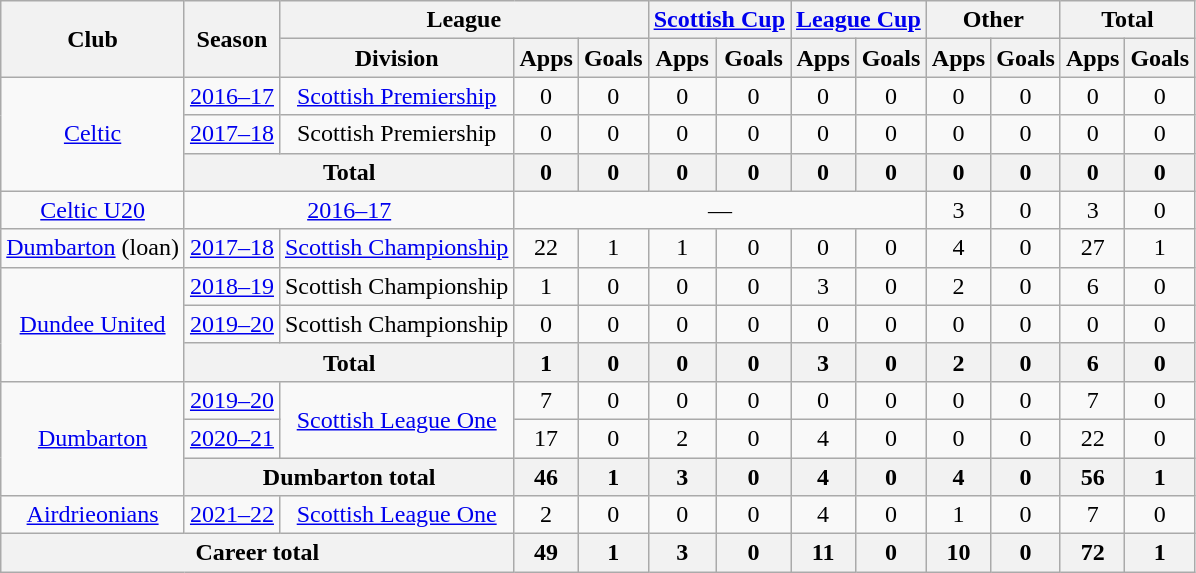<table class="wikitable" style="text-align:center">
<tr>
<th rowspan="2">Club</th>
<th rowspan="2">Season</th>
<th colspan="3">League</th>
<th colspan="2"><a href='#'>Scottish Cup</a></th>
<th colspan="2"><a href='#'>League Cup</a></th>
<th colspan="2">Other</th>
<th colspan="2">Total</th>
</tr>
<tr>
<th>Division</th>
<th>Apps</th>
<th>Goals</th>
<th>Apps</th>
<th>Goals</th>
<th>Apps</th>
<th>Goals</th>
<th>Apps</th>
<th>Goals</th>
<th>Apps</th>
<th>Goals</th>
</tr>
<tr>
<td rowspan=3><a href='#'>Celtic</a></td>
<td><a href='#'>2016–17</a></td>
<td><a href='#'>Scottish Premiership</a></td>
<td>0</td>
<td>0</td>
<td>0</td>
<td>0</td>
<td>0</td>
<td>0</td>
<td>0</td>
<td>0</td>
<td>0</td>
<td>0</td>
</tr>
<tr>
<td><a href='#'>2017–18</a></td>
<td>Scottish Premiership</td>
<td>0</td>
<td>0</td>
<td>0</td>
<td>0</td>
<td>0</td>
<td>0</td>
<td>0</td>
<td>0</td>
<td>0</td>
<td>0</td>
</tr>
<tr>
<th colspan=2>Total</th>
<th>0</th>
<th>0</th>
<th>0</th>
<th>0</th>
<th>0</th>
<th>0</th>
<th>0</th>
<th>0</th>
<th>0</th>
<th>0</th>
</tr>
<tr>
<td><a href='#'>Celtic U20</a></td>
<td colspan=2><a href='#'>2016–17</a></td>
<td colspan=6>—</td>
<td>3</td>
<td>0</td>
<td>3</td>
<td>0</td>
</tr>
<tr>
<td><a href='#'>Dumbarton</a> (loan)</td>
<td><a href='#'>2017–18</a></td>
<td><a href='#'>Scottish Championship</a></td>
<td>22</td>
<td>1</td>
<td>1</td>
<td>0</td>
<td>0</td>
<td>0</td>
<td>4</td>
<td>0</td>
<td>27</td>
<td>1</td>
</tr>
<tr>
<td rowspan=3><a href='#'>Dundee United</a></td>
<td><a href='#'>2018–19</a></td>
<td>Scottish Championship</td>
<td>1</td>
<td>0</td>
<td>0</td>
<td>0</td>
<td>3</td>
<td>0</td>
<td>2</td>
<td>0</td>
<td>6</td>
<td>0</td>
</tr>
<tr>
<td><a href='#'>2019–20</a></td>
<td>Scottish Championship</td>
<td>0</td>
<td>0</td>
<td>0</td>
<td>0</td>
<td>0</td>
<td>0</td>
<td>0</td>
<td>0</td>
<td>0</td>
<td>0</td>
</tr>
<tr>
<th colspan=2>Total</th>
<th>1</th>
<th>0</th>
<th>0</th>
<th>0</th>
<th>3</th>
<th>0</th>
<th>2</th>
<th>0</th>
<th>6</th>
<th>0</th>
</tr>
<tr>
<td rowspan="3"><a href='#'>Dumbarton</a></td>
<td><a href='#'>2019–20</a></td>
<td rowspan="2"><a href='#'>Scottish League One</a></td>
<td>7</td>
<td>0</td>
<td>0</td>
<td>0</td>
<td>0</td>
<td>0</td>
<td>0</td>
<td>0</td>
<td>7</td>
<td>0</td>
</tr>
<tr>
<td><a href='#'>2020–21</a></td>
<td>17</td>
<td>0</td>
<td>2</td>
<td>0</td>
<td>4</td>
<td>0</td>
<td>0</td>
<td>0</td>
<td>22</td>
<td>0</td>
</tr>
<tr>
<th colspan="2">Dumbarton total</th>
<th>46</th>
<th>1</th>
<th>3</th>
<th>0</th>
<th>4</th>
<th>0</th>
<th>4</th>
<th>0</th>
<th>56</th>
<th>1</th>
</tr>
<tr>
<td><a href='#'>Airdrieonians</a></td>
<td><a href='#'>2021–22</a></td>
<td><a href='#'>Scottish League One</a></td>
<td>2</td>
<td>0</td>
<td>0</td>
<td>0</td>
<td>4</td>
<td>0</td>
<td>1</td>
<td>0</td>
<td>7</td>
<td>0</td>
</tr>
<tr>
<th colspan="3">Career total</th>
<th>49</th>
<th>1</th>
<th>3</th>
<th>0</th>
<th>11</th>
<th>0</th>
<th>10</th>
<th>0</th>
<th>72</th>
<th>1</th>
</tr>
</table>
